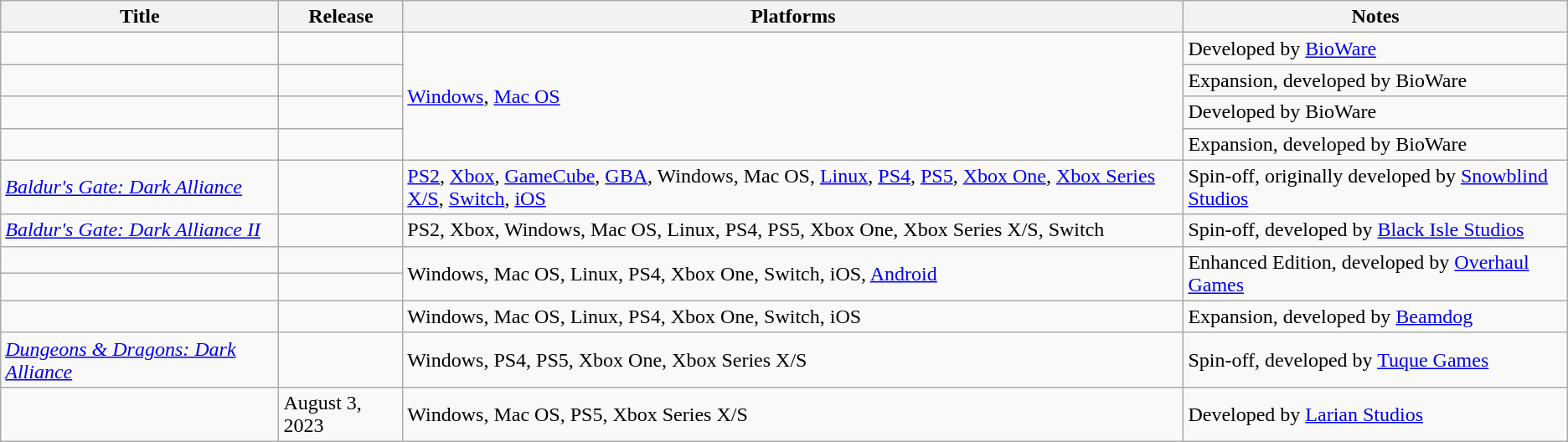<table class="wikitable sortable">
<tr>
<th scope="col">Title</th>
<th scope="col">Release</th>
<th scope="col">Platforms</th>
<th scope="col" class="unsortable">Notes</th>
</tr>
<tr>
<td></td>
<td></td>
<td rowspan="4"><a href='#'>Windows</a>, <a href='#'>Mac OS</a></td>
<td>Developed by <a href='#'>BioWare</a></td>
</tr>
<tr>
<td></td>
<td></td>
<td>Expansion, developed by BioWare</td>
</tr>
<tr>
<td></td>
<td></td>
<td>Developed by BioWare</td>
</tr>
<tr>
<td></td>
<td></td>
<td>Expansion, developed by BioWare</td>
</tr>
<tr>
<td><em><a href='#'>Baldur's Gate: Dark Alliance</a></em></td>
<td></td>
<td><a href='#'>PS2</a>, <a href='#'>Xbox</a>, <a href='#'>GameCube</a>, <a href='#'>GBA</a>, Windows, Mac OS, <a href='#'>Linux</a>, <a href='#'>PS4</a>, <a href='#'>PS5</a>, <a href='#'>Xbox One</a>, <a href='#'>Xbox Series X/S</a>, <a href='#'>Switch</a>, <a href='#'>iOS</a></td>
<td>Spin-off, originally developed by <a href='#'>Snowblind Studios</a></td>
</tr>
<tr>
<td><em><a href='#'>Baldur's Gate: Dark Alliance II</a></em></td>
<td></td>
<td>PS2, Xbox, Windows, Mac OS, Linux, PS4, PS5, Xbox One, Xbox Series X/S, Switch</td>
<td>Spin-off, developed by <a href='#'>Black Isle Studios</a></td>
</tr>
<tr>
<td></td>
<td></td>
<td rowspan="2">Windows, Mac OS, Linux, PS4, Xbox One, Switch, iOS, <a href='#'>Android</a></td>
<td rowspan="2">Enhanced Edition, developed by <a href='#'>Overhaul Games</a></td>
</tr>
<tr>
<td></td>
<td></td>
</tr>
<tr>
<td></td>
<td></td>
<td>Windows, Mac OS, Linux, PS4, Xbox One, Switch, iOS</td>
<td>Expansion, developed by <a href='#'>Beamdog</a></td>
</tr>
<tr>
<td><em><a href='#'>Dungeons & Dragons: Dark Alliance</a></em></td>
<td></td>
<td>Windows, PS4, PS5, Xbox One, Xbox Series X/S</td>
<td>Spin-off, developed by <a href='#'>Tuque Games</a></td>
</tr>
<tr>
<td></td>
<td>August 3, 2023</td>
<td>Windows, Mac OS, PS5, Xbox Series X/S</td>
<td>Developed by <a href='#'>Larian Studios</a></td>
</tr>
</table>
